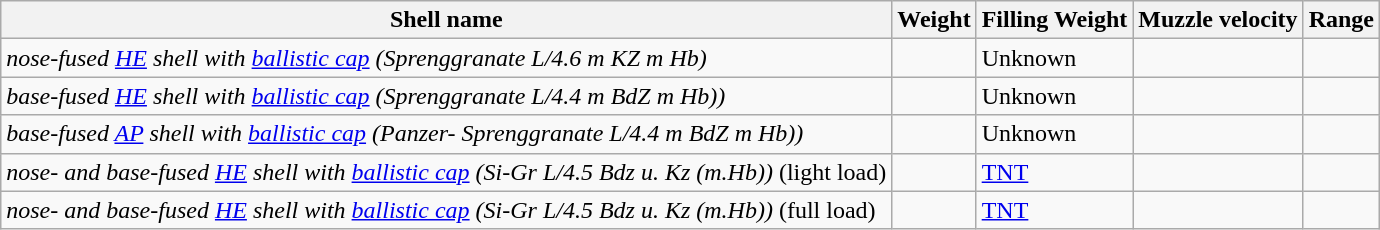<table class="wikitable" border="1">
<tr>
<th>Shell name</th>
<th>Weight</th>
<th>Filling Weight</th>
<th>Muzzle velocity</th>
<th>Range</th>
</tr>
<tr>
<td><em>nose-fused <a href='#'>HE</a> shell with <a href='#'>ballistic cap</a> (Sprenggranate L/4.6 m KZ m Hb)</em></td>
<td></td>
<td>Unknown</td>
<td></td>
<td></td>
</tr>
<tr>
<td><em>base-fused <a href='#'>HE</a> shell with <a href='#'>ballistic cap</a> (Sprenggranate L/4.4 m BdZ m Hb))</em></td>
<td></td>
<td>Unknown</td>
<td></td>
<td></td>
</tr>
<tr>
<td><em>base-fused <a href='#'>AP</a> shell with <a href='#'>ballistic cap</a> (Panzer- Sprenggranate L/4.4 m BdZ m Hb))</em></td>
<td></td>
<td>Unknown</td>
<td></td>
<td></td>
</tr>
<tr>
<td><em>nose- and base-fused <a href='#'>HE</a> shell with <a href='#'>ballistic cap</a> (Si-Gr L/4.5 Bdz u. Kz (m.Hb))</em> (light load)</td>
<td></td>
<td> <a href='#'>TNT</a></td>
<td></td>
<td></td>
</tr>
<tr>
<td><em>nose- and base-fused <a href='#'>HE</a> shell with <a href='#'>ballistic cap</a> (Si-Gr L/4.5 Bdz u. Kz (m.Hb))</em> (full load)</td>
<td></td>
<td> <a href='#'>TNT</a></td>
<td></td>
<td></td>
</tr>
</table>
